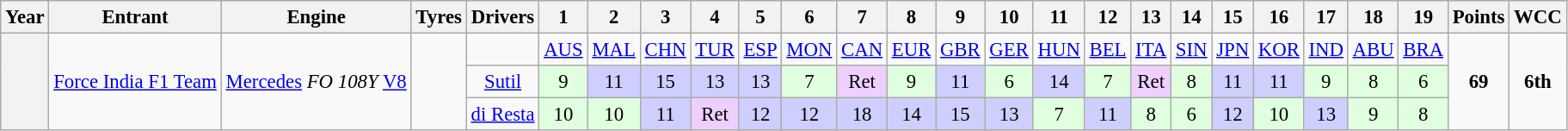<table class="wikitable" style="text-align:center; font-size:95%">
<tr>
<th>Year</th>
<th>Entrant</th>
<th>Engine</th>
<th>Tyres</th>
<th>Drivers</th>
<th>1</th>
<th>2</th>
<th>3</th>
<th>4</th>
<th>5</th>
<th>6</th>
<th>7</th>
<th>8</th>
<th>9</th>
<th>10</th>
<th>11</th>
<th>12</th>
<th>13</th>
<th>14</th>
<th>15</th>
<th>16</th>
<th>17</th>
<th>18</th>
<th>19</th>
<th>Points</th>
<th>WCC</th>
</tr>
<tr>
<th rowspan=3></th>
<td rowspan=3><a href='#'>Force India F1 Team</a></td>
<td rowspan=3><a href='#'>Mercedes</a> <em>FO 108Y</em> <a href='#'>V8</a></td>
<td rowspan=3></td>
<td></td>
<td><a href='#'>AUS</a></td>
<td><a href='#'>MAL</a></td>
<td><a href='#'>CHN</a></td>
<td><a href='#'>TUR</a></td>
<td><a href='#'>ESP</a></td>
<td><a href='#'>MON</a></td>
<td><a href='#'>CAN</a></td>
<td><a href='#'>EUR</a></td>
<td><a href='#'>GBR</a></td>
<td><a href='#'>GER</a></td>
<td><a href='#'>HUN</a></td>
<td><a href='#'>BEL</a></td>
<td><a href='#'>ITA</a></td>
<td><a href='#'>SIN</a></td>
<td><a href='#'>JPN</a></td>
<td><a href='#'>KOR</a></td>
<td><a href='#'>IND</a></td>
<td><a href='#'>ABU</a></td>
<td><a href='#'>BRA</a></td>
<td rowspan=3><strong>69</strong></td>
<td rowspan=3><strong>6th</strong></td>
</tr>
<tr>
<td><a href='#'>Sutil</a></td>
<td style="background:#dfffdf;">9</td>
<td style="background:#cfcfff;">11</td>
<td style="background:#cfcfff;">15</td>
<td style="background:#cfcfff;">13</td>
<td style="background:#cfcfff;">13</td>
<td style="background:#dfffdf;">7</td>
<td style="background:#efcfff;">Ret</td>
<td style="background:#dfffdf;">9</td>
<td style="background:#cfcfff;">11</td>
<td style="background:#dfffdf;">6</td>
<td style="background:#cfcfff;">14</td>
<td style="background:#dfffdf;">7</td>
<td style="background:#efcfff;">Ret</td>
<td style="background:#dfffdf;">8</td>
<td style="background:#cfcfff;">11</td>
<td style="background:#cfcfff;">11</td>
<td style="background:#dfffdf;">9</td>
<td style="background:#dfffdf;">8</td>
<td style="background:#dfffdf;">6</td>
</tr>
<tr>
<td><a href='#'>di Resta</a></td>
<td style="background:#dfffdf;">10</td>
<td style="background:#dfffdf;">10</td>
<td style="background:#cfcfff;">11</td>
<td style="background:#efcfff;">Ret</td>
<td style="background:#cfcfff;">12</td>
<td style="background:#cfcfff;">12</td>
<td style="background:#cfcfff;">18 </td>
<td style="background:#cfcfff;">14</td>
<td style="background:#cfcfff;">15</td>
<td style="background:#cfcfff;">13</td>
<td style="background:#dfffdf;">7</td>
<td style="background:#cfcfff;">11</td>
<td style="background:#dfffdf;">8</td>
<td style="background:#dfffdf;">6</td>
<td style="background:#cfcfff;">12</td>
<td style="background:#dfffdf;">10</td>
<td style="background:#cfcfff;">13</td>
<td style="background:#dfffdf;">9</td>
<td style="background:#dfffdf;">8</td>
</tr>
</table>
